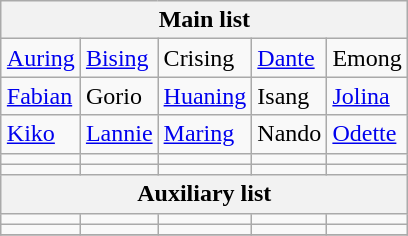<table class="wikitable" style="float:right;">
<tr>
<th colspan=5>Main list</th>
</tr>
<tr>
<td><a href='#'>Auring</a></td>
<td><a href='#'>Bising</a></td>
<td>Crising</td>
<td><a href='#'>Dante</a></td>
<td>Emong</td>
</tr>
<tr>
<td><a href='#'>Fabian</a></td>
<td>Gorio</td>
<td><a href='#'>Huaning</a></td>
<td>Isang</td>
<td><a href='#'>Jolina</a></td>
</tr>
<tr>
<td><a href='#'>Kiko</a></td>
<td><a href='#'>Lannie</a></td>
<td><a href='#'>Maring</a></td>
<td>Nando</td>
<td><a href='#'>Odette</a></td>
</tr>
<tr>
<td></td>
<td></td>
<td></td>
<td></td>
<td></td>
</tr>
<tr>
<td></td>
<td></td>
<td></td>
<td></td>
<td></td>
</tr>
<tr>
<th colspan=5>Auxiliary list</th>
</tr>
<tr>
<td></td>
<td></td>
<td></td>
<td></td>
<td></td>
</tr>
<tr>
<td></td>
<td></td>
<td></td>
<td></td>
<td></td>
</tr>
<tr>
</tr>
</table>
